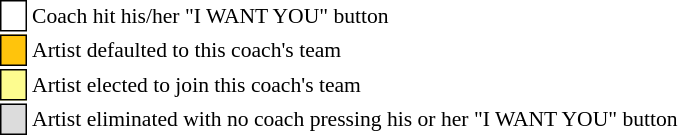<table class="toccolours" style="font-size: 90%; white-space: nowrap;">
<tr>
<td style="background:white; border:1px solid black;"> <strong></strong> </td>
<td>Coach hit his/her "I WANT YOU" button</td>
</tr>
<tr>
<td style="background:#ffc40c; border:1px solid black;">    </td>
<td>Artist defaulted to this coach's team</td>
</tr>
<tr>
<td style="background:#fdfc8f; border:1px solid black;">    </td>
<td style="padding-right: 8px">Artist elected to join this coach's team</td>
</tr>
<tr>
<td style="background:#dcdcdc; border:1px solid black;">    </td>
<td>Artist eliminated with no coach pressing his or her "I WANT YOU" button</td>
</tr>
</table>
